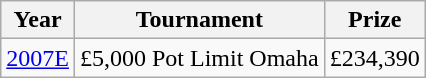<table class="wikitable">
<tr>
<th>Year</th>
<th>Tournament</th>
<th>Prize</th>
</tr>
<tr>
<td><a href='#'>2007E</a></td>
<td>£5,000 Pot Limit Omaha</td>
<td>£234,390</td>
</tr>
</table>
